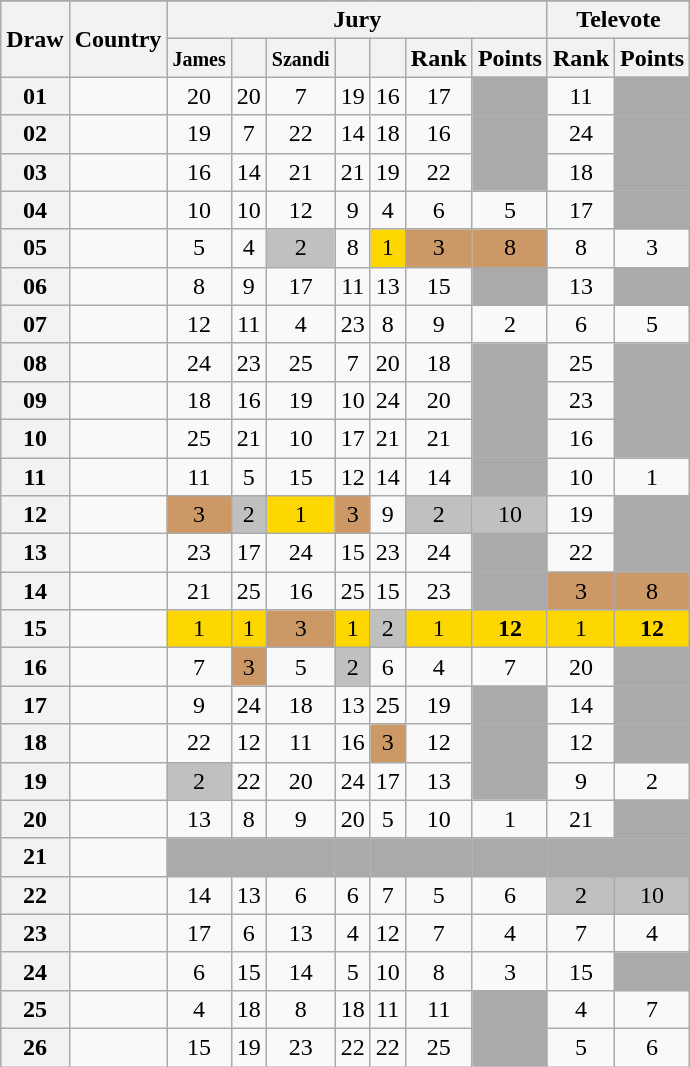<table class="sortable wikitable collapsible plainrowheaders" style="text-align:center;">
<tr>
</tr>
<tr>
<th scope="col" rowspan="2">Draw</th>
<th scope="col" rowspan="2">Country</th>
<th scope="col" colspan="7">Jury</th>
<th scope="col" colspan="2">Televote</th>
</tr>
<tr>
<th scope="col"><small>James</small></th>
<th scope="col"><small></small></th>
<th scope="col"><small>Szandi</small></th>
<th scope="col"><small></small></th>
<th scope="col"><small></small></th>
<th scope="col">Rank</th>
<th scope="col">Points</th>
<th scope="col">Rank</th>
<th scope="col">Points</th>
</tr>
<tr>
<th scope="row" style="text-align:center;">01</th>
<td style="text-align:left;"></td>
<td>20</td>
<td>20</td>
<td>7</td>
<td>19</td>
<td>16</td>
<td>17</td>
<td style="background:#AAAAAA;"></td>
<td>11</td>
<td style="background:#AAAAAA;"></td>
</tr>
<tr>
<th scope="row" style="text-align:center;">02</th>
<td style="text-align:left;"></td>
<td>19</td>
<td>7</td>
<td>22</td>
<td>14</td>
<td>18</td>
<td>16</td>
<td style="background:#AAAAAA;"></td>
<td>24</td>
<td style="background:#AAAAAA;"></td>
</tr>
<tr>
<th scope="row" style="text-align:center;">03</th>
<td style="text-align:left;"></td>
<td>16</td>
<td>14</td>
<td>21</td>
<td>21</td>
<td>19</td>
<td>22</td>
<td style="background:#AAAAAA;"></td>
<td>18</td>
<td style="background:#AAAAAA;"></td>
</tr>
<tr>
<th scope="row" style="text-align:center;">04</th>
<td style="text-align:left;"></td>
<td>10</td>
<td>10</td>
<td>12</td>
<td>9</td>
<td>4</td>
<td>6</td>
<td>5</td>
<td>17</td>
<td style="background:#AAAAAA;"></td>
</tr>
<tr>
<th scope="row" style="text-align:center;">05</th>
<td style="text-align:left;"></td>
<td>5</td>
<td>4</td>
<td style="background:silver;">2</td>
<td>8</td>
<td style="background:gold;">1</td>
<td style="background:#CC9966;">3</td>
<td style="background:#CC9966;">8</td>
<td>8</td>
<td>3</td>
</tr>
<tr>
<th scope="row" style="text-align:center;">06</th>
<td style="text-align:left;"></td>
<td>8</td>
<td>9</td>
<td>17</td>
<td>11</td>
<td>13</td>
<td>15</td>
<td style="background:#AAAAAA;"></td>
<td>13</td>
<td style="background:#AAAAAA;"></td>
</tr>
<tr>
<th scope="row" style="text-align:center;">07</th>
<td style="text-align:left;"></td>
<td>12</td>
<td>11</td>
<td>4</td>
<td>23</td>
<td>8</td>
<td>9</td>
<td>2</td>
<td>6</td>
<td>5</td>
</tr>
<tr>
<th scope="row" style="text-align:center;">08</th>
<td style="text-align:left;"></td>
<td>24</td>
<td>23</td>
<td>25</td>
<td>7</td>
<td>20</td>
<td>18</td>
<td style="background:#AAAAAA;"></td>
<td>25</td>
<td style="background:#AAAAAA;"></td>
</tr>
<tr>
<th scope="row" style="text-align:center;">09</th>
<td style="text-align:left;"></td>
<td>18</td>
<td>16</td>
<td>19</td>
<td>10</td>
<td>24</td>
<td>20</td>
<td style="background:#AAAAAA;"></td>
<td>23</td>
<td style="background:#AAAAAA;"></td>
</tr>
<tr>
<th scope="row" style="text-align:center;">10</th>
<td style="text-align:left;"></td>
<td>25</td>
<td>21</td>
<td>10</td>
<td>17</td>
<td>21</td>
<td>21</td>
<td style="background:#AAAAAA;"></td>
<td>16</td>
<td style="background:#AAAAAA;"></td>
</tr>
<tr>
<th scope="row" style="text-align:center;">11</th>
<td style="text-align:left;"></td>
<td>11</td>
<td>5</td>
<td>15</td>
<td>12</td>
<td>14</td>
<td>14</td>
<td style="background:#AAAAAA;"></td>
<td>10</td>
<td>1</td>
</tr>
<tr>
<th scope="row" style="text-align:center;">12</th>
<td style="text-align:left;"></td>
<td style="background:#CC9966;">3</td>
<td style="background:silver;">2</td>
<td style="background:gold;">1</td>
<td style="background:#CC9966;">3</td>
<td>9</td>
<td style="background:silver;">2</td>
<td style="background:silver;">10</td>
<td>19</td>
<td style="background:#AAAAAA;"></td>
</tr>
<tr>
<th scope="row" style="text-align:center;">13</th>
<td style="text-align:left;"></td>
<td>23</td>
<td>17</td>
<td>24</td>
<td>15</td>
<td>23</td>
<td>24</td>
<td style="background:#AAAAAA;"></td>
<td>22</td>
<td style="background:#AAAAAA;"></td>
</tr>
<tr>
<th scope="row" style="text-align:center;">14</th>
<td style="text-align:left;"></td>
<td>21</td>
<td>25</td>
<td>16</td>
<td>25</td>
<td>15</td>
<td>23</td>
<td style="background:#AAAAAA;"></td>
<td style="background:#CC9966;">3</td>
<td style="background:#CC9966;">8</td>
</tr>
<tr>
<th scope="row" style="text-align:center;">15</th>
<td style="text-align:left;"></td>
<td style="background:gold;">1</td>
<td style="background:gold;">1</td>
<td style="background:#CC9966;">3</td>
<td style="background:gold;">1</td>
<td style="background:silver;">2</td>
<td style="background:gold;">1</td>
<td style="background:gold;"><strong>12</strong></td>
<td style="background:gold;">1</td>
<td style="background:gold;"><strong>12</strong></td>
</tr>
<tr>
<th scope="row" style="text-align:center;">16</th>
<td style="text-align:left;"></td>
<td>7</td>
<td style="background:#CC9966;">3</td>
<td>5</td>
<td style="background:silver;">2</td>
<td>6</td>
<td>4</td>
<td>7</td>
<td>20</td>
<td style="background:#AAAAAA;"></td>
</tr>
<tr>
<th scope="row" style="text-align:center;">17</th>
<td style="text-align:left;"></td>
<td>9</td>
<td>24</td>
<td>18</td>
<td>13</td>
<td>25</td>
<td>19</td>
<td style="background:#AAAAAA;"></td>
<td>14</td>
<td style="background:#AAAAAA;"></td>
</tr>
<tr>
<th scope="row" style="text-align:center;">18</th>
<td style="text-align:left;"></td>
<td>22</td>
<td>12</td>
<td>11</td>
<td>16</td>
<td style="background:#CC9966;">3</td>
<td>12</td>
<td style="background:#AAAAAA;"></td>
<td>12</td>
<td style="background:#AAAAAA;"></td>
</tr>
<tr>
<th scope="row" style="text-align:center;">19</th>
<td style="text-align:left;"></td>
<td style="background:silver;">2</td>
<td>22</td>
<td>20</td>
<td>24</td>
<td>17</td>
<td>13</td>
<td style="background:#AAAAAA;"></td>
<td>9</td>
<td>2</td>
</tr>
<tr>
<th scope="row" style="text-align:center;">20</th>
<td style="text-align:left;"></td>
<td>13</td>
<td>8</td>
<td>9</td>
<td>20</td>
<td>5</td>
<td>10</td>
<td>1</td>
<td>21</td>
<td style="background:#AAAAAA;"></td>
</tr>
<tr class="sortbottom">
<th scope="row" style="text-align:center;">21</th>
<td style="text-align:left;"></td>
<td style="background:#AAAAAA;"></td>
<td style="background:#AAAAAA;"></td>
<td style="background:#AAAAAA;"></td>
<td style="background:#AAAAAA;"></td>
<td style="background:#AAAAAA;"></td>
<td style="background:#AAAAAA;"></td>
<td style="background:#AAAAAA;"></td>
<td style="background:#AAAAAA;"></td>
<td style="background:#AAAAAA;"></td>
</tr>
<tr>
<th scope="row" style="text-align:center;">22</th>
<td style="text-align:left;"></td>
<td>14</td>
<td>13</td>
<td>6</td>
<td>6</td>
<td>7</td>
<td>5</td>
<td>6</td>
<td style="background:silver;">2</td>
<td style="background:silver;">10</td>
</tr>
<tr>
<th scope="row" style="text-align:center;">23</th>
<td style="text-align:left;"></td>
<td>17</td>
<td>6</td>
<td>13</td>
<td>4</td>
<td>12</td>
<td>7</td>
<td>4</td>
<td>7</td>
<td>4</td>
</tr>
<tr>
<th scope="row" style="text-align:center;">24</th>
<td style="text-align:left;"></td>
<td>6</td>
<td>15</td>
<td>14</td>
<td>5</td>
<td>10</td>
<td>8</td>
<td>3</td>
<td>15</td>
<td style="background:#AAAAAA;"></td>
</tr>
<tr>
<th scope="row" style="text-align:center;">25</th>
<td style="text-align:left;"></td>
<td>4</td>
<td>18</td>
<td>8</td>
<td>18</td>
<td>11</td>
<td>11</td>
<td style="background:#AAAAAA;"></td>
<td>4</td>
<td>7</td>
</tr>
<tr>
<th scope="row" style="text-align:center;">26</th>
<td style="text-align:left;"></td>
<td>15</td>
<td>19</td>
<td>23</td>
<td>22</td>
<td>22</td>
<td>25</td>
<td style="background:#AAAAAA;"></td>
<td>5</td>
<td>6</td>
</tr>
</table>
